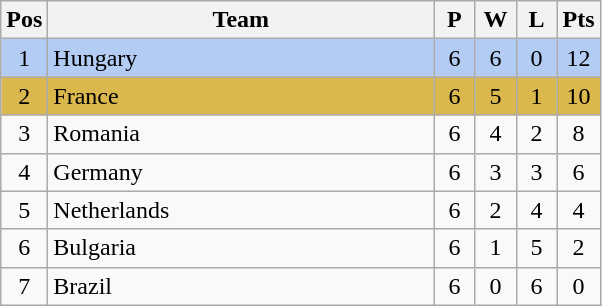<table class="wikitable" style="font-size: 100%">
<tr>
<th width=15>Pos</th>
<th width=250>Team</th>
<th width=20>P</th>
<th width=20>W</th>
<th width=20>L</th>
<th width=20>Pts</th>
</tr>
<tr align=center style="background: #b2ccf4;">
<td>1</td>
<td align="left"> Hungary</td>
<td>6</td>
<td>6</td>
<td>0</td>
<td>12</td>
</tr>
<tr align=center style="background: #DBB84D;">
<td>2</td>
<td align="left"> France</td>
<td>6</td>
<td>5</td>
<td>1</td>
<td>10</td>
</tr>
<tr align=center>
<td>3</td>
<td align="left"> Romania</td>
<td>6</td>
<td>4</td>
<td>2</td>
<td>8</td>
</tr>
<tr align=center>
<td>4</td>
<td align="left"> Germany</td>
<td>6</td>
<td>3</td>
<td>3</td>
<td>6</td>
</tr>
<tr align=center>
<td>5</td>
<td align="left"> Netherlands</td>
<td>6</td>
<td>2</td>
<td>4</td>
<td>4</td>
</tr>
<tr align=center>
<td>6</td>
<td align="left"> Bulgaria</td>
<td>6</td>
<td>1</td>
<td>5</td>
<td>2</td>
</tr>
<tr align=center>
<td>7</td>
<td align="left"> Brazil</td>
<td>6</td>
<td>0</td>
<td>6</td>
<td>0</td>
</tr>
</table>
